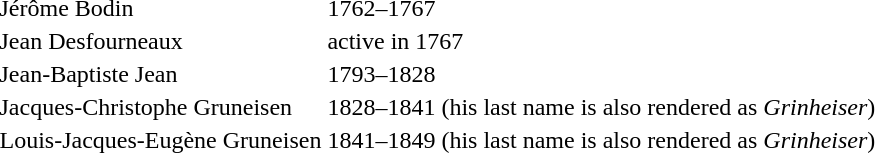<table>
<tr>
<td>Jérôme Bodin</td>
<td>1762–1767</td>
</tr>
<tr>
<td>Jean Desfourneaux</td>
<td>active in 1767</td>
</tr>
<tr>
<td>Jean-Baptiste Jean</td>
<td>1793–1828</td>
</tr>
<tr>
<td>Jacques-Christophe Gruneisen</td>
<td>1828–1841 (his last name is also rendered as <em>Grinheiser</em>)</td>
</tr>
<tr>
<td>Louis-Jacques-Eugène Gruneisen</td>
<td>1841–1849 (his last name is also rendered as <em>Grinheiser</em>)</td>
</tr>
</table>
